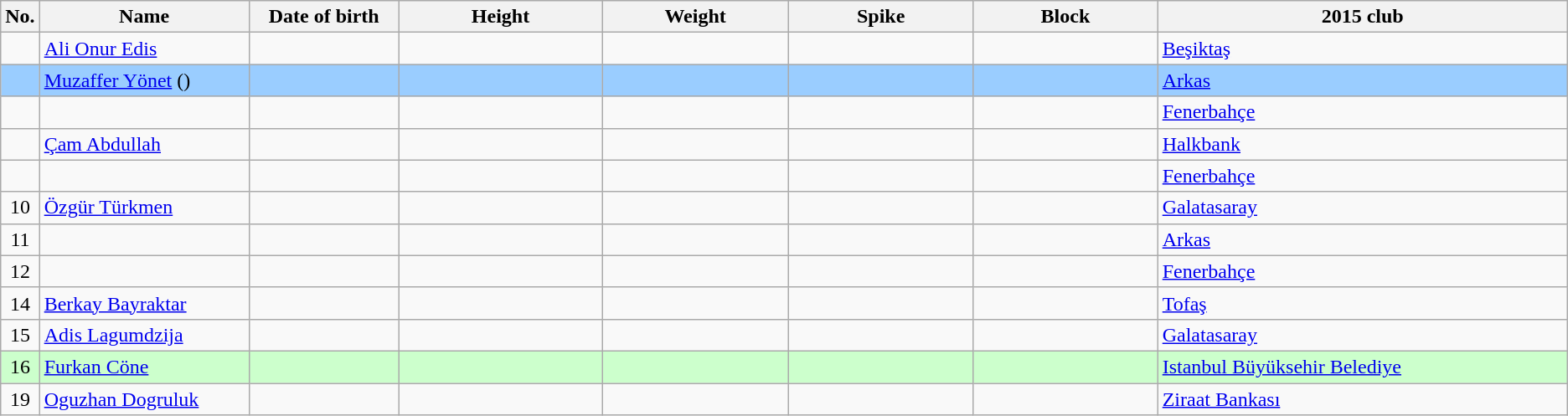<table class="wikitable sortable" style="text-align:center;">
<tr>
<th>No.</th>
<th style="width:11em">Name</th>
<th style="width:8em">Date of birth</th>
<th style="width:11em">Height</th>
<th style="width:10em">Weight</th>
<th style="width:10em">Spike</th>
<th style="width:10em">Block</th>
<th style="width:23em">2015 club</th>
</tr>
<tr>
<td></td>
<td align=left><a href='#'>Ali Onur Edis</a></td>
<td align=right></td>
<td></td>
<td></td>
<td></td>
<td></td>
<td align=left> <a href='#'>Beşiktaş</a></td>
</tr>
<tr bgcolor=#9acdff>
<td></td>
<td align=left><a href='#'>Muzaffer Yönet</a> ()</td>
<td align=right></td>
<td></td>
<td></td>
<td></td>
<td></td>
<td align=left> <a href='#'>Arkas</a></td>
</tr>
<tr>
<td></td>
<td align=left></td>
<td align=right></td>
<td></td>
<td></td>
<td></td>
<td></td>
<td align=left> <a href='#'>Fenerbahçe</a></td>
</tr>
<tr>
<td></td>
<td align=left><a href='#'>Çam Abdullah</a></td>
<td align=right></td>
<td></td>
<td></td>
<td></td>
<td></td>
<td align=left> <a href='#'>Halkbank</a></td>
</tr>
<tr>
<td></td>
<td align=left></td>
<td align=right></td>
<td></td>
<td></td>
<td></td>
<td></td>
<td align=left> <a href='#'>Fenerbahçe</a></td>
</tr>
<tr>
<td>10</td>
<td align=left><a href='#'>Özgür Türkmen</a></td>
<td align=right></td>
<td></td>
<td></td>
<td></td>
<td></td>
<td align=left> <a href='#'>Galatasaray</a></td>
</tr>
<tr>
<td>11</td>
<td align=left></td>
<td align=right></td>
<td></td>
<td></td>
<td></td>
<td></td>
<td align=left> <a href='#'>Arkas</a></td>
</tr>
<tr>
<td>12</td>
<td align=left></td>
<td align=right></td>
<td></td>
<td></td>
<td></td>
<td></td>
<td align=left> <a href='#'>Fenerbahçe</a></td>
</tr>
<tr>
<td>14</td>
<td align=left><a href='#'>Berkay Bayraktar</a></td>
<td align=right></td>
<td></td>
<td></td>
<td></td>
<td></td>
<td align=left> <a href='#'>Tofaş</a></td>
</tr>
<tr>
<td>15</td>
<td align=left><a href='#'>Adis Lagumdzija</a></td>
<td align=right></td>
<td></td>
<td></td>
<td></td>
<td></td>
<td align=left> <a href='#'>Galatasaray</a></td>
</tr>
<tr bgcolor=#ccffcc>
<td>16</td>
<td align=left><a href='#'>Furkan Cöne</a></td>
<td align=right></td>
<td></td>
<td></td>
<td></td>
<td></td>
<td align=left> <a href='#'>Istanbul Büyüksehir Belediye</a></td>
</tr>
<tr>
<td>19</td>
<td align=left><a href='#'>Oguzhan Dogruluk</a></td>
<td align=right></td>
<td></td>
<td></td>
<td></td>
<td></td>
<td align=left> <a href='#'>Ziraat Bankası</a></td>
</tr>
</table>
